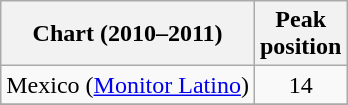<table class="wikitable sortable">
<tr>
<th align="left">Chart (2010–2011)</th>
<th align="left">Peak<br>position</th>
</tr>
<tr>
<td>Mexico (<a href='#'>Monitor Latino</a>)</td>
<td style="text-align:center;">14</td>
</tr>
<tr>
</tr>
<tr>
</tr>
<tr>
</tr>
<tr>
</tr>
</table>
